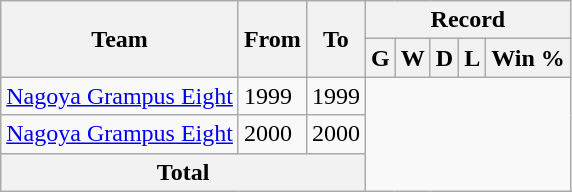<table class="wikitable" style="text-align: center">
<tr>
<th rowspan="2">Team</th>
<th rowspan="2">From</th>
<th rowspan="2">To</th>
<th colspan="5">Record</th>
</tr>
<tr>
<th>G</th>
<th>W</th>
<th>D</th>
<th>L</th>
<th>Win %</th>
</tr>
<tr>
<td align="left"><a href='#'>Nagoya Grampus Eight</a></td>
<td align="left">1999</td>
<td align="left">1999<br></td>
</tr>
<tr>
<td align="left"><a href='#'>Nagoya Grampus Eight</a></td>
<td align="left">2000</td>
<td align="left">2000<br></td>
</tr>
<tr>
<th colspan="3">Total<br></th>
</tr>
</table>
